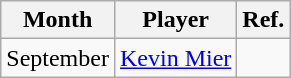<table class="wikitable">
<tr>
<th>Month</th>
<th>Player</th>
<th>Ref.</th>
</tr>
<tr>
<td>September</td>
<td rowspan="1"> <a href='#'>Kevin Mier</a></td>
<td></td>
</tr>
</table>
